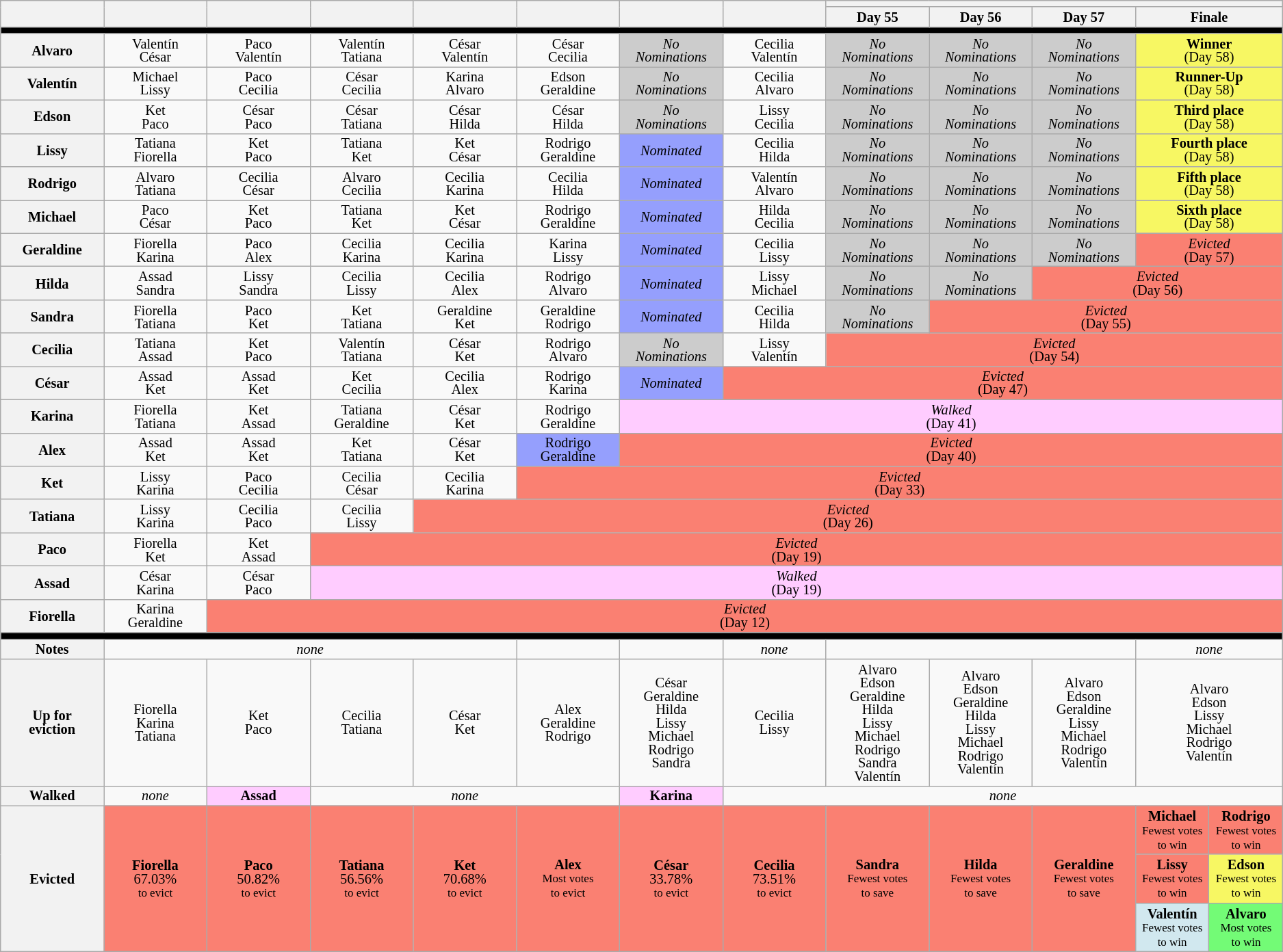<table class="wikitable" style="text-align:center; font-size:85%; line-height:13px;">
<tr>
<th rowspan=2 style="width: 7%;"></th>
<th rowspan=2 style="width: 7%;"></th>
<th rowspan=2 style="width: 7%;"></th>
<th rowspan=2 style="width: 7%;"></th>
<th rowspan=2 style="width: 7%;"></th>
<th rowspan=2 style="width: 7%;"></th>
<th rowspan=2 style="width: 7%;"></th>
<th rowspan=2 style="width: 7%;"></th>
<th colspan=5 style="width: 7%;"></th>
</tr>
<tr>
<th style="width: 7%;">Day 55</th>
<th style="width: 7%;">Day 56</th>
<th style="width: 7%;">Day 57</th>
<th colspan=2 style="width: 7%;">Finale</th>
</tr>
<tr>
<th style="background:#000000;" colspan="24"></th>
</tr>
<tr>
<th>Alvaro</th>
<td>Valentín<br>César</td>
<td>Paco<br>Valentín</td>
<td>Valentín<br>Tatiana</td>
<td>César<br>Valentín</td>
<td>César<br>Cecilia</td>
<td style="background:#CCCCCC;"><em>No<br>Nominations</em></td>
<td>Cecilia<br>Valentín</td>
<td style="background:#CCCCCC;"><em>No<br>Nominations</em></td>
<td style="background:#CCCCCC;"><em>No<br>Nominations</em></td>
<td style="background:#CCCCCC;"><em>No<br>Nominations</em></td>
<td colspan=2 style="background:#f7f763;;"><strong>Winner</strong><br>(Day 58)</td>
</tr>
<tr>
<th>Valentín</th>
<td>Michael<br>Lissy</td>
<td>Paco<br>Cecilia</td>
<td>César<br>Cecilia</td>
<td>Karina<br>Alvaro</td>
<td>Edson<br>Geraldine</td>
<td style="background:#CCCCCC;"><em>No<br>Nominations</em></td>
<td>Cecilia<br>Alvaro</td>
<td style="background:#CCCCCC;"><em>No<br>Nominations</em></td>
<td style="background:#CCCCCC;"><em>No<br>Nominations</em></td>
<td style="background:#CCCCCC;"><em>No<br>Nominations</em></td>
<td colspan=2 style="background:#f7f763;;"><strong>Runner-Up</strong><br>(Day 58)</td>
</tr>
<tr>
<th>Edson</th>
<td>Ket<br>Paco</td>
<td>César<br>Paco</td>
<td>César<br>Tatiana</td>
<td>César<br>Hilda</td>
<td>César<br>Hilda</td>
<td style="background:#CCCCCC;"><em>No<br>Nominations</em></td>
<td>Lissy<br>Cecilia</td>
<td style="background:#CCCCCC;"><em>No<br>Nominations</em></td>
<td style="background:#CCCCCC;"><em>No<br>Nominations</em></td>
<td style="background:#CCCCCC;"><em>No<br>Nominations</em></td>
<td colspan=2 style="background:#f7f763;;"><strong>Third place</strong><br>(Day 58)</td>
</tr>
<tr>
<th>Lissy</th>
<td>Tatiana<br>Fiorella</td>
<td>Ket<br>Paco</td>
<td>Tatiana<br>Ket</td>
<td>Ket<br>César</td>
<td>Rodrigo<br>Geraldine</td>
<td style="background:#959ffd;"><em>Nominated</em></td>
<td>Cecilia<br>Hilda</td>
<td style="background:#CCCCCC;"><em>No<br>Nominations</em></td>
<td style="background:#CCCCCC;"><em>No<br>Nominations</em></td>
<td style="background:#CCCCCC;"><em>No<br>Nominations</em></td>
<td colspan=2 style="background:#f7f763;;"><strong>Fourth place</strong><br>(Day 58)</td>
</tr>
<tr>
<th>Rodrigo</th>
<td>Alvaro<br>Tatiana</td>
<td>Cecilia<br>César</td>
<td>Alvaro<br>Cecilia</td>
<td>Cecilia<br>Karina</td>
<td>Cecilia<br>Hilda</td>
<td style="background:#959ffd;"><em>Nominated</em></td>
<td>Valentín<br>Alvaro</td>
<td style="background:#CCCCCC;"><em>No<br>Nominations</em></td>
<td style="background:#CCCCCC;"><em>No<br>Nominations</em></td>
<td style="background:#CCCCCC;"><em>No<br>Nominations</em></td>
<td colspan=2 style="background:#f7f763;;"><strong>Fifth place</strong><br>(Day 58)</td>
</tr>
<tr>
<th>Michael</th>
<td>Paco<br>César</td>
<td>Ket<br>Paco</td>
<td>Tatiana<br>Ket</td>
<td>Ket<br>César</td>
<td>Rodrigo<br>Geraldine</td>
<td style="background:#959ffd;"><em>Nominated</em></td>
<td>Hilda<br>Cecilia</td>
<td style="background:#CCCCCC;"><em>No<br>Nominations</em></td>
<td style="background:#CCCCCC;"><em>No<br>Nominations</em></td>
<td style="background:#CCCCCC;"><em>No<br>Nominations</em></td>
<td colspan=2 style="background:#f7f763;;"><strong>Sixth place</strong><br>(Day 58)</td>
</tr>
<tr>
<th>Geraldine</th>
<td>Fiorella<br>Karina</td>
<td>Paco<br>Alex</td>
<td>Cecilia<br>Karina</td>
<td>Cecilia<br>Karina</td>
<td>Karina<br>Lissy</td>
<td style="background:#959ffd;"><em>Nominated</em></td>
<td>Cecilia<br>Lissy</td>
<td style="background:#CCCCCC;"><em>No<br>Nominations</em></td>
<td style="background:#CCCCCC;"><em>No<br>Nominations</em></td>
<td style="background:#CCCCCC;"><em>No<br>Nominations</em></td>
<td colspan=2 style="background:#fa8072"><em>Evicted</em><br>(Day 57)</td>
</tr>
<tr>
<th>Hilda</th>
<td>Assad<br>Sandra</td>
<td>Lissy<br>Sandra</td>
<td>Cecilia<br>Lissy</td>
<td>Cecilia<br>Alex</td>
<td>Rodrigo<br>Alvaro</td>
<td style="background:#959ffd;"><em>Nominated</em></td>
<td>Lissy<br>Michael</td>
<td style="background:#CCCCCC;"><em>No<br>Nominations</em></td>
<td style="background:#CCCCCC;"><em>No<br>Nominations</em></td>
<td colspan=3 style="background:#fa8072"><em>Evicted</em><br>(Day 56)</td>
</tr>
<tr>
<th>Sandra</th>
<td>Fiorella<br>Tatiana</td>
<td>Paco<br>Ket</td>
<td>Ket<br>Tatiana</td>
<td>Geraldine<br>Ket</td>
<td>Geraldine<br>Rodrigo</td>
<td style="background:#959ffd;"><em>Nominated</em></td>
<td>Cecilia<br>Hilda</td>
<td style="background:#CCCCCC;"><em>No<br>Nominations</em></td>
<td colspan=4 style="background:#fa8072"><em>Evicted</em><br>(Day 55)</td>
</tr>
<tr>
<th>Cecilia</th>
<td>Tatiana<br>Assad</td>
<td>Ket<br>Paco</td>
<td>Valentín<br>Tatiana</td>
<td>César<br>Ket</td>
<td>Rodrigo<br>Alvaro</td>
<td style="background:#CCCCCC;"><em>No<br>Nominations</em></td>
<td>Lissy<br>Valentín</td>
<td colspan=5 style="background:#fa8072"><em>Evicted</em><br>(Day 54)</td>
</tr>
<tr>
<th>César</th>
<td>Assad<br>Ket</td>
<td>Assad<br>Ket</td>
<td>Ket<br>Cecilia</td>
<td>Cecilia<br>Alex</td>
<td>Rodrigo<br>Karina</td>
<td style="background:#959ffd;"><em>Nominated</em></td>
<td colspan=6 style="background:#fa8072"><em>Evicted</em><br>(Day 47)</td>
</tr>
<tr>
<th>Karina</th>
<td>Fiorella<br>Tatiana</td>
<td>Ket<br>Assad</td>
<td>Tatiana<br>Geraldine</td>
<td>César<br>Ket</td>
<td>Rodrigo<br>Geraldine</td>
<td colspan=7 style="background:#FFCCFF"><em>Walked</em><br>(Day 41)</td>
</tr>
<tr>
<th>Alex</th>
<td>Assad<br>Ket</td>
<td>Assad<br>Ket</td>
<td>Ket<br>Tatiana</td>
<td>César<br>Ket</td>
<td style="background:#959ffd;">Rodrigo<br>Geraldine</td>
<td colspan=7 style="background:#fa8072"><em>Evicted</em><br>(Day 40)</td>
</tr>
<tr>
<th>Ket</th>
<td>Lissy<br>Karina</td>
<td>Paco<br>Cecilia</td>
<td>Cecilia<br>César</td>
<td>Cecilia<br>Karina</td>
<td colspan=8 style="background:#fa8072"><em>Evicted</em><br>(Day 33)</td>
</tr>
<tr>
<th>Tatiana</th>
<td>Lissy<br>Karina</td>
<td>Cecilia<br>Paco</td>
<td>Cecilia<br>Lissy</td>
<td colspan=9 style="background:#fa8072"><em>Evicted</em><br>(Day 26)</td>
</tr>
<tr>
<th>Paco</th>
<td>Fiorella<br>Ket</td>
<td>Ket<br>Assad</td>
<td colspan=10 style="background:#fa8072"><em>Evicted</em><br>(Day 19)</td>
</tr>
<tr>
<th>Assad</th>
<td>César<br>Karina</td>
<td>César<br>Paco</td>
<td colspan=10 style="background:#FFCCFF"><em>Walked</em><br>(Day 19)</td>
</tr>
<tr>
<th>Fiorella</th>
<td>Karina<br>Geraldine</td>
<td colspan=11 style="background:#fa8072"><em>Evicted</em><br>(Day 12)</td>
</tr>
<tr>
<th style="background:#000000;" colspan=24></th>
</tr>
<tr>
<th>Notes</th>
<td colspan=4><em>none</em></td>
<td></td>
<td></td>
<td><em>none</em></td>
<td colspan=3></td>
<td colspan=2><em>none</em></td>
</tr>
<tr>
<th>Up for<br>eviction</th>
<td>Fiorella<br>Karina<br>Tatiana</td>
<td>Ket<br>Paco</td>
<td>Cecilia<br>Tatiana</td>
<td>César<br>Ket</td>
<td>Alex<br>Geraldine<br>Rodrigo</td>
<td>César<br>Geraldine<br>Hilda<br>Lissy<br>Michael<br>Rodrigo<br>Sandra</td>
<td>Cecilia<br>Lissy</td>
<td>Alvaro<br>Edson<br>Geraldine<br>Hilda<br>Lissy<br>Michael<br>Rodrigo<br>Sandra<br>Valentín</td>
<td>Alvaro<br>Edson<br>Geraldine<br>Hilda<br>Lissy<br>Michael<br>Rodrigo<br>Valentín</td>
<td>Alvaro<br>Edson<br>Geraldine<br>Lissy<br>Michael<br>Rodrigo<br>Valentín</td>
<td colspan=2>Alvaro<br>Edson<br>Lissy<br>Michael<br>Rodrigo<br>Valentín</td>
</tr>
<tr>
<th>Walked</th>
<td><em>none</em></td>
<td style="background:#FFCCFF"><strong>Assad</strong></td>
<td colspan=3><em>none</em></td>
<td style="background:#FFCCFF"><strong>Karina</strong></td>
<td colspan=6><em>none</em></td>
</tr>
<tr>
<th rowspan=3>Evicted</th>
<td rowspan=3 style="background:#fa8072;"><strong>Fiorella</strong><br>67.03%<br><small>to evict</small></td>
<td rowspan=3 style="background:#fa8072;"><strong>Paco</strong><br>50.82%<br><small>to evict</small></td>
<td rowspan=3 style="background:#fa8072;"><strong>Tatiana</strong><br>56.56%<br><small>to evict</small></td>
<td rowspan=3 style="background:#fa8072;"><strong>Ket</strong><br>70.68%<br><small>to evict</small></td>
<td rowspan=3 style="background:#fa8072;"><strong>Alex</strong><br><small>Most votes<br>to evict</small></td>
<td rowspan=3 style="background:#fa8072;"><strong>César</strong><br>33.78%<br><small>to evict</small></td>
<td rowspan=3 style="background:#fa8072;"><strong>Cecilia</strong><br>73.51%<br><small>to evict</small></td>
<td rowspan=3 style="background:#fa8072;"><strong>Sandra</strong><br><small>Fewest votes<br>to save</small></td>
<td rowspan=3 style="background:#fa8072;"><strong>Hilda</strong><br><small>Fewest votes<br>to save</small></td>
<td rowspan=3 style="background:#fa8072;"><strong>Geraldine</strong><br><small>Fewest votes<br>to save</small></td>
<td style="background:#fa8072;" nowrap><strong>Michael</strong><br><small>Fewest votes<br>to win</small></td>
<td style="background:#fa8072;" nowrap><strong>Rodrigo</strong><br><small>Fewest votes<br>to win</small></td>
</tr>
<tr>
<td style="background:#fa8072;"><strong>Lissy</strong><br><small>Fewest votes<br>to win</small></td>
<td style="background:#f7f763;"><strong>Edson</strong><br><small>Fewest votes<br>to win</small></td>
</tr>
<tr>
<td style="background:#D1E8EF"><strong>Valentín</strong><br><small>Fewest votes<br>to win</small></td>
<td style="background:#73FB76"><strong>Alvaro</strong><br><small>Most votes<br>to win</small></td>
</tr>
</table>
